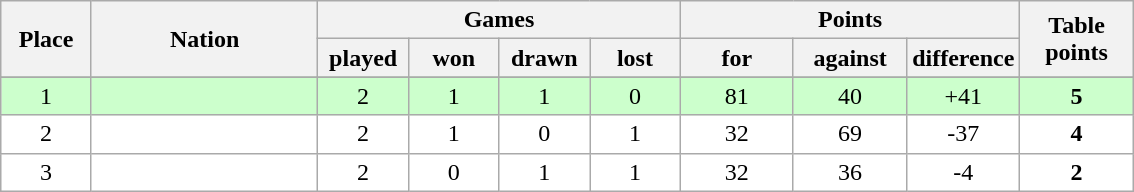<table class="wikitable">
<tr>
<th rowspan=2 width="8%">Place</th>
<th rowspan=2 width="20%">Nation</th>
<th colspan=4 width="32%">Games</th>
<th colspan=3 width="30%">Points</th>
<th rowspan=2 width="10%">Table<br>points</th>
</tr>
<tr>
<th width="8%">played</th>
<th width="8%">won</th>
<th width="8%">drawn</th>
<th width="8%">lost</th>
<th width="10%">for</th>
<th width="10%">against</th>
<th width="10%">difference</th>
</tr>
<tr>
</tr>
<tr bgcolor=#ccffcc align=center>
<td>1</td>
<td align=left></td>
<td>2</td>
<td>1</td>
<td>1</td>
<td>0</td>
<td>81</td>
<td>40</td>
<td>+41</td>
<td><strong>5</strong></td>
</tr>
<tr bgcolor=#ffffff align=center>
<td>2</td>
<td align=left></td>
<td>2</td>
<td>1</td>
<td>0</td>
<td>1</td>
<td>32</td>
<td>69</td>
<td>-37</td>
<td><strong>4</strong></td>
</tr>
<tr bgcolor=#ffffff align=center>
<td>3</td>
<td align=left></td>
<td>2</td>
<td>0</td>
<td>1</td>
<td>1</td>
<td>32</td>
<td>36</td>
<td>-4</td>
<td><strong>2</strong></td>
</tr>
</table>
